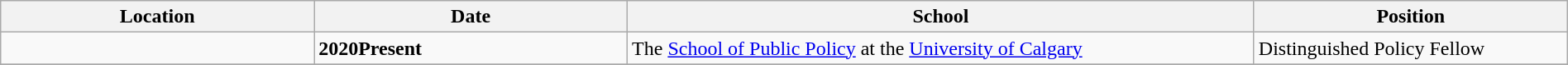<table class="wikitable" style="width:100%;">
<tr>
<th style="width:20%;">Location</th>
<th style="width:20%;">Date</th>
<th style="width:40%;">School</th>
<th style="width:20%;">Position</th>
</tr>
<tr>
<td></td>
<td><strong>2020Present</strong></td>
<td>The <a href='#'>School of Public Policy</a> at the <a href='#'>University of Calgary</a></td>
<td>Distinguished Policy Fellow</td>
</tr>
<tr>
</tr>
</table>
